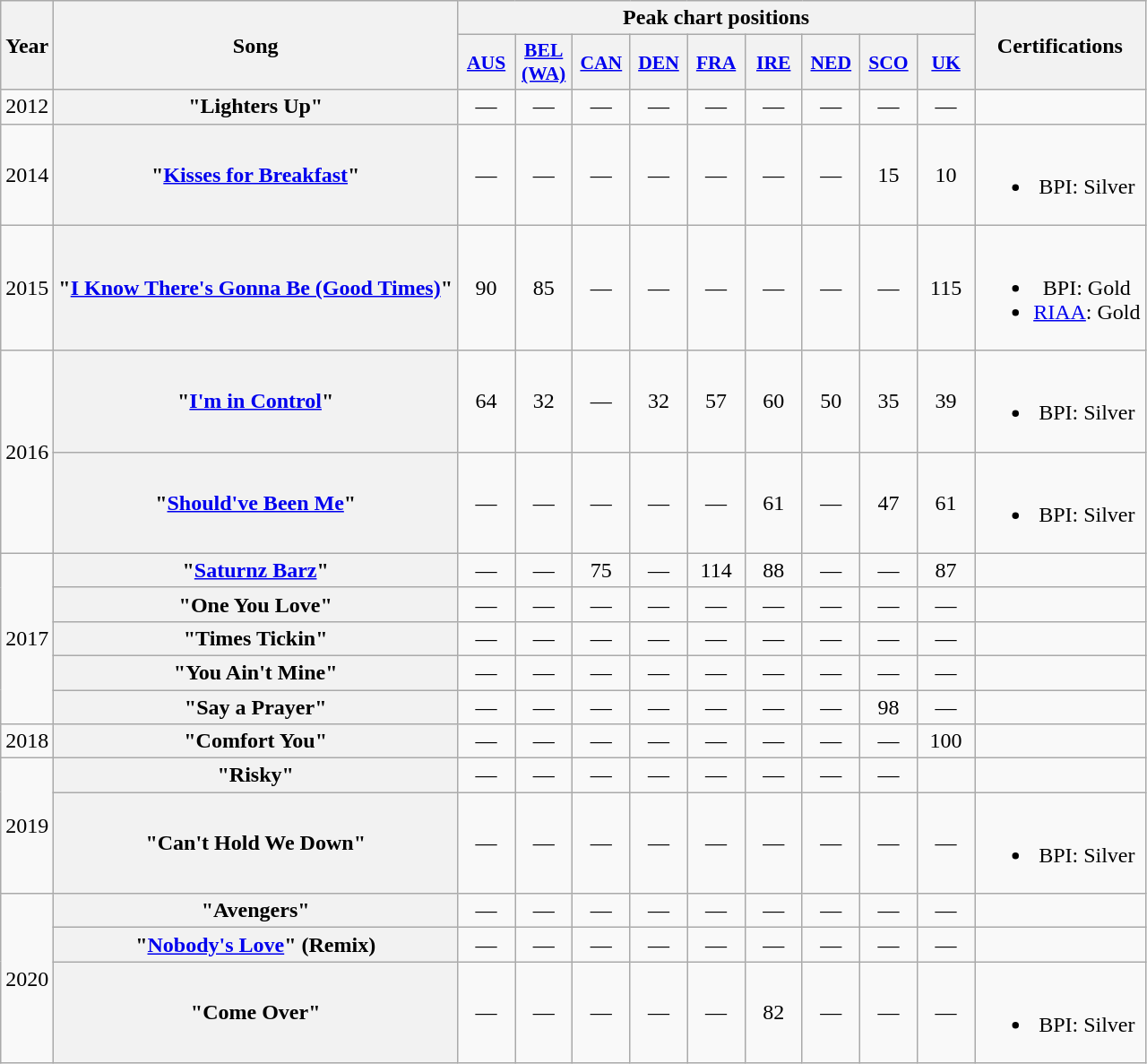<table class="wikitable plainrowheaders" style="text-align:center">
<tr>
<th scope="col" rowspan="2">Year</th>
<th scope="col" rowspan="2">Song</th>
<th scope="col" colspan="9">Peak chart positions</th>
<th scope="col" rowspan="2">Certifications</th>
</tr>
<tr>
<th scope="col" style="width:2.5em;font-size:90%;"><a href='#'>AUS</a><br></th>
<th scope="col" style="width:2.5em;font-size:90%;"><a href='#'>BEL<br>(WA)</a></th>
<th scope="col" style="width:2.5em;font-size:90%;"><a href='#'>CAN</a><br></th>
<th scope="col" style="width:2.5em;font-size:90%;"><a href='#'>DEN</a><br></th>
<th scope="col" style="width:2.5em;font-size:90%;"><a href='#'>FRA</a><br></th>
<th scope="col" style="width:2.5em;font-size:90%;"><a href='#'>IRE</a><br></th>
<th scope="col" style="width:2.5em;font-size:90%;"><a href='#'>NED</a><br></th>
<th scope="col" style="width:2.5em;font-size:90%;"><a href='#'>SCO</a></th>
<th scope="col" style="width:2.5em;font-size:90%;"><a href='#'>UK</a><br></th>
</tr>
<tr>
<td>2012</td>
<th scope="row">"Lighters Up"<br></th>
<td>—</td>
<td>—</td>
<td>—</td>
<td>—</td>
<td>—</td>
<td>—</td>
<td>—</td>
<td>—</td>
<td>—</td>
<td></td>
</tr>
<tr>
<td>2014</td>
<th scope="row">"<a href='#'>Kisses for Breakfast</a>"<br></th>
<td>—</td>
<td>—</td>
<td>—</td>
<td>—</td>
<td>—</td>
<td>—</td>
<td>—</td>
<td>15</td>
<td>10</td>
<td><br><ul><li>BPI: Silver</li></ul></td>
</tr>
<tr>
<td>2015</td>
<th scope="row">"<a href='#'>I Know There's Gonna Be (Good Times)</a>"<br></th>
<td>90</td>
<td>85</td>
<td>—</td>
<td>—</td>
<td>—</td>
<td>—</td>
<td>—</td>
<td>—</td>
<td>115</td>
<td><br><ul><li>BPI: Gold</li><li><a href='#'>RIAA</a>: Gold</li></ul></td>
</tr>
<tr>
<td rowspan="2">2016</td>
<th scope="row">"<a href='#'>I'm in Control</a>"<br></th>
<td>64</td>
<td>32</td>
<td>—</td>
<td>32</td>
<td>57</td>
<td>60</td>
<td>50</td>
<td>35</td>
<td>39</td>
<td><br><ul><li>BPI: Silver</li></ul></td>
</tr>
<tr>
<th scope="row">"<a href='#'>Should've Been Me</a>"<br></th>
<td>—</td>
<td>—</td>
<td>—</td>
<td>—</td>
<td>—</td>
<td>61</td>
<td>—</td>
<td>47</td>
<td>61</td>
<td><br><ul><li>BPI: Silver</li></ul></td>
</tr>
<tr>
<td rowspan="5">2017</td>
<th scope="row">"<a href='#'>Saturnz Barz</a>"<br></th>
<td>—</td>
<td>—</td>
<td>75</td>
<td>—</td>
<td>114</td>
<td>88</td>
<td>—</td>
<td>—</td>
<td>87</td>
<td></td>
</tr>
<tr>
<th scope="row">"One You Love"<br></th>
<td>—</td>
<td>—</td>
<td>—</td>
<td>—</td>
<td>—</td>
<td>—</td>
<td>—</td>
<td>—</td>
<td>—</td>
<td></td>
</tr>
<tr>
<th scope="row">"Times Tickin"<br></th>
<td>—</td>
<td>—</td>
<td>—</td>
<td>—</td>
<td>—</td>
<td>—</td>
<td>—</td>
<td>—</td>
<td>—</td>
<td></td>
</tr>
<tr>
<th scope="row">"You Ain't Mine"<br></th>
<td>—</td>
<td>—</td>
<td>—</td>
<td>—</td>
<td>—</td>
<td>—</td>
<td>—</td>
<td>—</td>
<td>—</td>
<td></td>
</tr>
<tr>
<th scope="row">"Say a Prayer"<br></th>
<td>—</td>
<td>—</td>
<td>—</td>
<td>—</td>
<td>—</td>
<td>—</td>
<td>—</td>
<td>98</td>
<td>—</td>
<td></td>
</tr>
<tr>
<td>2018</td>
<th scope="row">"Comfort You"<br></th>
<td>—</td>
<td>—</td>
<td>—</td>
<td>—</td>
<td>—</td>
<td>—</td>
<td>—</td>
<td>—</td>
<td>100</td>
<td></td>
</tr>
<tr>
<td rowspan="2">2019</td>
<th scope="row">"Risky"<br></th>
<td>—</td>
<td>—</td>
<td>—</td>
<td>—</td>
<td>—</td>
<td>—</td>
<td>—</td>
<td>—</td>
<td></td>
</tr>
<tr>
<th scope="row">"Can't Hold We Down"<br></th>
<td>—</td>
<td>—</td>
<td>—</td>
<td>—</td>
<td>—</td>
<td>—</td>
<td>—</td>
<td>—</td>
<td>—</td>
<td><br><ul><li>BPI: Silver</li></ul></td>
</tr>
<tr>
<td rowspan="3">2020</td>
<th scope="row">"Avengers"<br></th>
<td>—</td>
<td>—</td>
<td>—</td>
<td>—</td>
<td>—</td>
<td>—</td>
<td>—</td>
<td>—</td>
<td>—</td>
<td></td>
</tr>
<tr>
<th scope="row">"<a href='#'>Nobody's Love</a>" (Remix)<br></th>
<td>—</td>
<td>—</td>
<td>—</td>
<td>—</td>
<td>—</td>
<td>—</td>
<td>—</td>
<td>—</td>
<td>—</td>
<td></td>
</tr>
<tr>
<th scope="row">"Come Over"<br></th>
<td>—</td>
<td>—</td>
<td>—</td>
<td>—</td>
<td>—</td>
<td>82</td>
<td>—</td>
<td>—</td>
<td>—</td>
<td><br><ul><li>BPI: Silver</li></ul></td>
</tr>
</table>
